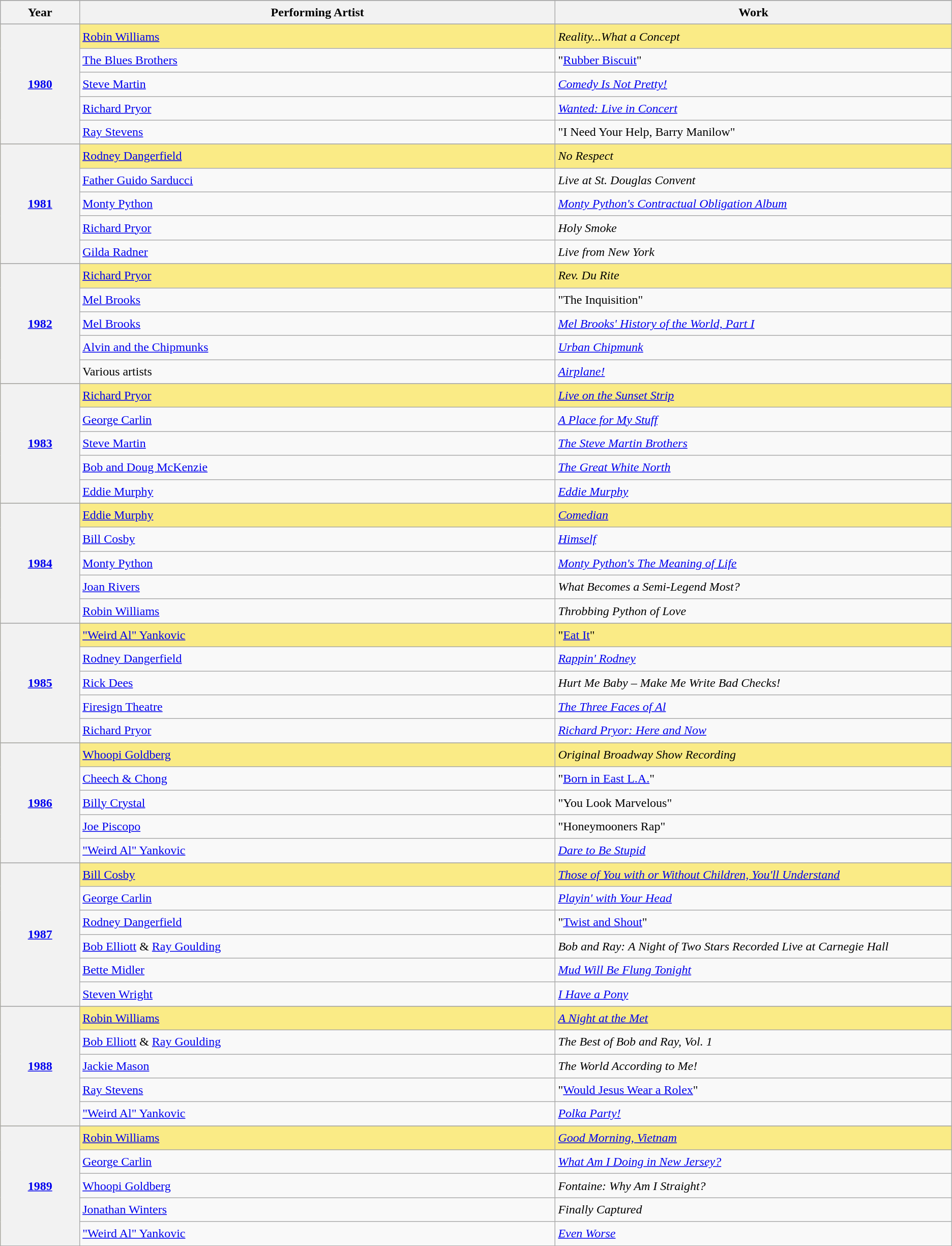<table class="wikitable" style="font-size:1.00em; line-height:1.5em;">
<tr bgcolor="#bebebe">
</tr>
<tr bgcolor="#bebebe">
<th width="5%">Year</th>
<th width="30%">Performing Artist</th>
<th width="25%">Work</th>
</tr>
<tr>
</tr>
<tr style="background:#FAEB86;">
<th rowspan=5, style="text-align:center;"><a href='#'>1980</a> <br></th>
<td><a href='#'>Robin Williams</a></td>
<td><em>Reality...What a Concept</em></td>
</tr>
<tr>
<td><a href='#'>The Blues Brothers</a></td>
<td>"<a href='#'>Rubber Biscuit</a>"</td>
</tr>
<tr>
<td><a href='#'>Steve Martin</a></td>
<td><em><a href='#'>Comedy Is Not Pretty!</a></em></td>
</tr>
<tr>
<td><a href='#'>Richard Pryor</a></td>
<td><em><a href='#'>Wanted: Live in Concert</a></em></td>
</tr>
<tr>
<td><a href='#'>Ray Stevens</a></td>
<td>"I Need Your Help, Barry Manilow"</td>
</tr>
<tr>
</tr>
<tr style="background:#FAEB86;">
<th rowspan=5, style="text-align:center;"><a href='#'>1981</a> <br></th>
<td><a href='#'>Rodney Dangerfield</a></td>
<td><em>No Respect</em></td>
</tr>
<tr>
<td><a href='#'>Father Guido Sarducci</a></td>
<td><em>Live at St. Douglas Convent</em></td>
</tr>
<tr>
<td><a href='#'>Monty Python</a></td>
<td><em><a href='#'>Monty Python's Contractual Obligation Album</a></em></td>
</tr>
<tr>
<td><a href='#'>Richard Pryor</a></td>
<td><em>Holy Smoke</em></td>
</tr>
<tr>
<td><a href='#'>Gilda Radner</a></td>
<td><em>Live from New York</em></td>
</tr>
<tr>
</tr>
<tr style="background:#FAEB86;">
<th rowspan=5, style="text-align:center;"><a href='#'>1982</a> <br></th>
<td><a href='#'>Richard Pryor</a></td>
<td><em>Rev. Du Rite</em></td>
</tr>
<tr>
<td><a href='#'>Mel Brooks</a></td>
<td>"The Inquisition"</td>
</tr>
<tr>
<td><a href='#'>Mel Brooks</a></td>
<td><em><a href='#'>Mel Brooks' History of the World, Part I</a></em></td>
</tr>
<tr>
<td><a href='#'>Alvin and the Chipmunks</a></td>
<td><em><a href='#'>Urban Chipmunk</a></em></td>
</tr>
<tr>
<td>Various artists</td>
<td><em><a href='#'>Airplane!</a></em></td>
</tr>
<tr>
</tr>
<tr style="background:#FAEB86;">
<th rowspan=5, style="text-align:center;"><a href='#'>1983</a> <br></th>
<td><a href='#'>Richard Pryor</a></td>
<td><em><a href='#'>Live on the Sunset Strip</a></em></td>
</tr>
<tr>
<td><a href='#'>George Carlin</a></td>
<td><em><a href='#'>A Place for My Stuff</a></em></td>
</tr>
<tr>
<td><a href='#'>Steve Martin</a></td>
<td><em><a href='#'>The Steve Martin Brothers</a></em></td>
</tr>
<tr>
<td><a href='#'>Bob and Doug McKenzie</a></td>
<td><em><a href='#'>The Great White North</a></em></td>
</tr>
<tr>
<td><a href='#'>Eddie Murphy</a></td>
<td><em><a href='#'>Eddie Murphy</a></em></td>
</tr>
<tr>
</tr>
<tr style="background:#FAEB86;">
<th rowspan=5, style="text-align:center;"><a href='#'>1984</a> <br></th>
<td><a href='#'>Eddie Murphy</a></td>
<td><em><a href='#'>Comedian</a></em></td>
</tr>
<tr>
<td><a href='#'>Bill Cosby</a></td>
<td><em><a href='#'>Himself</a></em></td>
</tr>
<tr>
<td><a href='#'>Monty Python</a></td>
<td><em><a href='#'>Monty Python's The Meaning of Life</a></em></td>
</tr>
<tr>
<td><a href='#'>Joan Rivers</a></td>
<td><em>What Becomes a Semi-Legend Most?</em></td>
</tr>
<tr>
<td><a href='#'>Robin Williams</a></td>
<td><em>Throbbing Python of Love</em></td>
</tr>
<tr>
</tr>
<tr style="background:#FAEB86;">
<th rowspan=5, style="text-align:center;"><a href='#'>1985</a> <br></th>
<td><a href='#'>"Weird Al" Yankovic</a></td>
<td>"<a href='#'>Eat It</a>"</td>
</tr>
<tr>
<td><a href='#'>Rodney Dangerfield</a></td>
<td><em><a href='#'>Rappin' Rodney</a></em></td>
</tr>
<tr>
<td><a href='#'>Rick Dees</a></td>
<td><em>Hurt Me Baby – Make Me Write Bad Checks!</em></td>
</tr>
<tr>
<td><a href='#'>Firesign Theatre</a></td>
<td><em><a href='#'>The Three Faces of Al</a></em></td>
</tr>
<tr>
<td><a href='#'>Richard Pryor</a></td>
<td><em><a href='#'>Richard Pryor: Here and Now</a></em></td>
</tr>
<tr>
</tr>
<tr style="background:#FAEB86;">
<th rowspan=5, style="text-align:center;"><a href='#'>1986</a> <br></th>
<td><a href='#'>Whoopi Goldberg</a></td>
<td><em>Original Broadway Show Recording</em></td>
</tr>
<tr>
<td><a href='#'>Cheech & Chong</a></td>
<td>"<a href='#'>Born in East L.A.</a>"</td>
</tr>
<tr>
<td><a href='#'>Billy Crystal</a></td>
<td>"You Look Marvelous"</td>
</tr>
<tr>
<td><a href='#'>Joe Piscopo</a></td>
<td>"Honeymooners Rap"</td>
</tr>
<tr>
<td><a href='#'>"Weird Al" Yankovic</a></td>
<td><em><a href='#'>Dare to Be Stupid</a></em></td>
</tr>
<tr>
</tr>
<tr style="background:#FAEB86;">
<th rowspan=6, style="text-align:center;"><a href='#'>1987</a> <br></th>
<td><a href='#'>Bill Cosby</a></td>
<td><em><a href='#'>Those of You with or Without Children, You'll Understand</a></em></td>
</tr>
<tr>
<td><a href='#'>George Carlin</a></td>
<td><em><a href='#'>Playin' with Your Head</a></em></td>
</tr>
<tr>
<td><a href='#'>Rodney Dangerfield</a></td>
<td>"<a href='#'>Twist and Shout</a>"</td>
</tr>
<tr>
<td><a href='#'>Bob Elliott</a> & <a href='#'>Ray Goulding</a></td>
<td><em>Bob and Ray: A Night of Two Stars Recorded Live at Carnegie Hall</em></td>
</tr>
<tr>
<td><a href='#'>Bette Midler</a></td>
<td><em><a href='#'>Mud Will Be Flung Tonight</a></em></td>
</tr>
<tr>
<td><a href='#'>Steven Wright</a></td>
<td><em><a href='#'>I Have a Pony</a></em></td>
</tr>
<tr>
</tr>
<tr style="background:#FAEB86;">
<th rowspan=5, style="text-align:center;"><a href='#'>1988</a> <br></th>
<td><a href='#'>Robin Williams</a></td>
<td><em><a href='#'>A Night at the Met</a></em></td>
</tr>
<tr>
<td><a href='#'>Bob Elliott</a> & <a href='#'>Ray Goulding</a></td>
<td><em>The Best of Bob and Ray, Vol. 1</em></td>
</tr>
<tr>
<td><a href='#'>Jackie Mason</a></td>
<td><em>The World According to Me!</em></td>
</tr>
<tr>
<td><a href='#'>Ray Stevens</a></td>
<td>"<a href='#'>Would Jesus Wear a Rolex</a>"</td>
</tr>
<tr>
<td><a href='#'>"Weird Al" Yankovic</a></td>
<td><em><a href='#'>Polka Party!</a></em></td>
</tr>
<tr>
</tr>
<tr style="background:#FAEB86;">
<th rowspan=5, style="text-align:center;"><a href='#'>1989</a> <br></th>
<td><a href='#'>Robin Williams</a></td>
<td><em><a href='#'>Good Morning, Vietnam</a></em></td>
</tr>
<tr>
<td><a href='#'>George Carlin</a></td>
<td><em><a href='#'>What Am I Doing in New Jersey?</a></em></td>
</tr>
<tr>
<td><a href='#'>Whoopi Goldberg</a></td>
<td><em>Fontaine: Why Am I Straight?</em></td>
</tr>
<tr>
<td><a href='#'>Jonathan Winters</a></td>
<td><em>Finally Captured</em></td>
</tr>
<tr>
<td><a href='#'>"Weird Al" Yankovic</a></td>
<td><em><a href='#'>Even Worse</a></em></td>
</tr>
<tr>
</tr>
</table>
